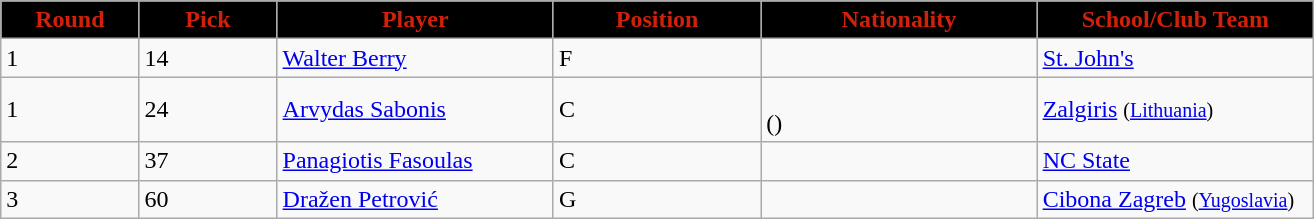<table class="wikitable sortable sortable">
<tr>
<th style="background:#000000; color:#D1210A"  width="10%">Round</th>
<th style="background:#000000; color:#D1210A"  width="10%">Pick</th>
<th style="background:#000000; color:#D1210A"  width="20%">Player</th>
<th style="background:#000000; color:#D1210A"  width="15%">Position</th>
<th style="background:#000000; color:#D1210A"  width="20%">Nationality</th>
<th style="background:#000000; color:#D1210A"  width="20%">School/Club Team</th>
</tr>
<tr>
<td>1</td>
<td>14</td>
<td><a href='#'>Walter Berry</a></td>
<td>F</td>
<td></td>
<td><a href='#'>St. John's</a></td>
</tr>
<tr>
<td>1</td>
<td>24</td>
<td><a href='#'>Arvydas Sabonis</a></td>
<td>C</td>
<td><br>()</td>
<td><a href='#'>Zalgiris</a> <small>(<a href='#'>Lithuania</a>)</small></td>
</tr>
<tr>
<td>2</td>
<td>37</td>
<td><a href='#'>Panagiotis Fasoulas</a></td>
<td>C</td>
<td></td>
<td><a href='#'>NC State</a></td>
</tr>
<tr>
<td>3</td>
<td>60</td>
<td><a href='#'>Dražen Petrović</a></td>
<td>G</td>
<td></td>
<td><a href='#'>Cibona Zagreb</a> <small>(<a href='#'>Yugoslavia</a>)</small></td>
</tr>
</table>
